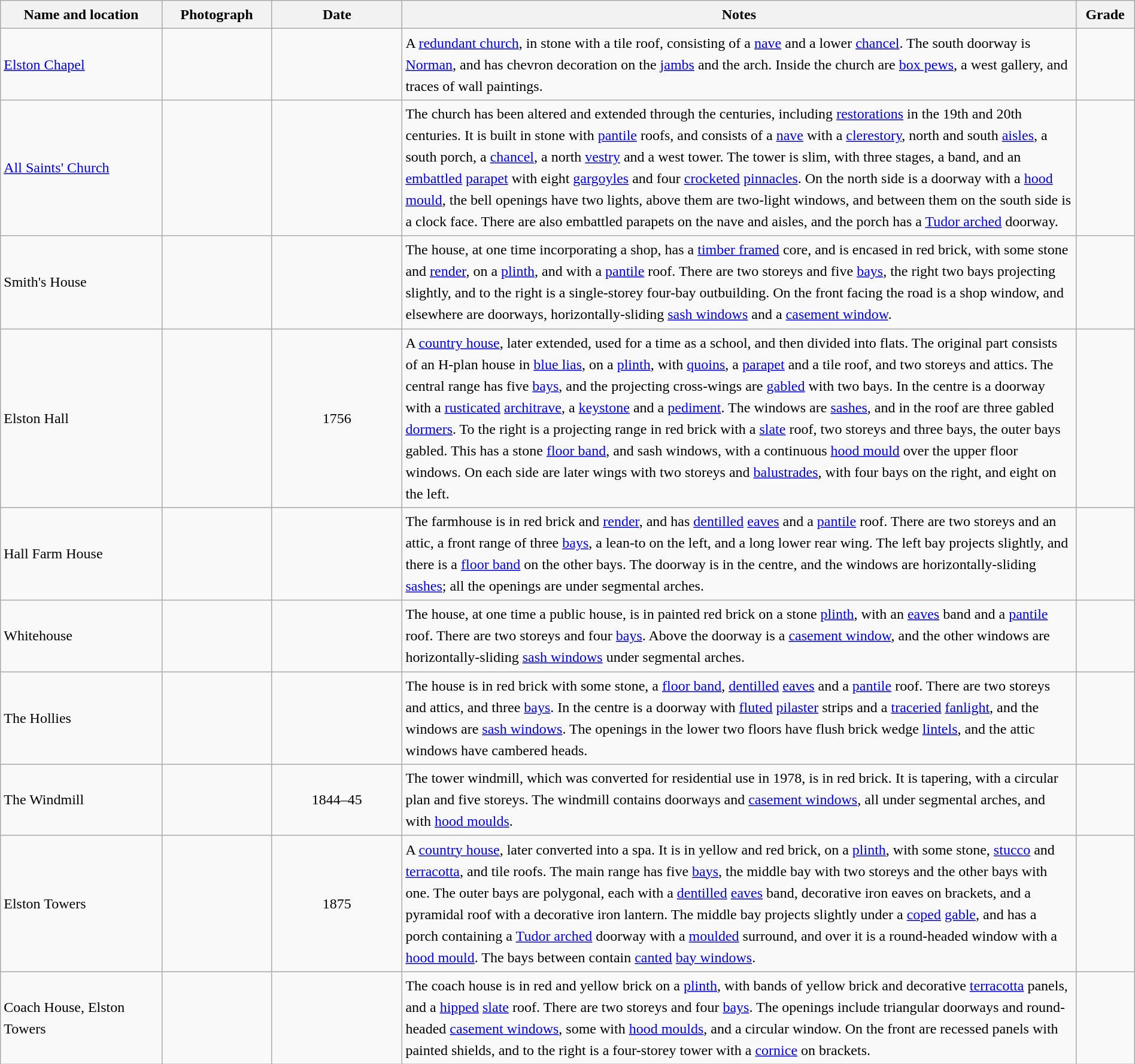<table class="wikitable sortable plainrowheaders" style="width:100%; border:0px; text-align:left; line-height:150%">
<tr>
<th scope="col"  style="width:150px">Name and location</th>
<th scope="col"  style="width:100px" class="unsortable">Photograph</th>
<th scope="col"  style="width:120px">Date</th>
<th scope="col"  style="width:650px" class="unsortable">Notes</th>
<th scope="col"  style="width:50px">Grade</th>
</tr>
<tr>
<td><a href='#'>Elston Chapel</a><br><small></small></td>
<td></td>
<td align="center"></td>
<td>A <a href='#'>redundant church</a>, in stone with a tile roof, consisting of a <a href='#'>nave</a> and a lower <a href='#'>chancel</a>.  The south doorway is <a href='#'>Norman</a>, and has chevron decoration on the <a href='#'>jambs</a> and the arch.  Inside the church are <a href='#'>box pews</a>, a west gallery, and traces of wall paintings.</td>
<td align="center" ></td>
</tr>
<tr>
<td><a href='#'>All Saints' Church</a><br><small></small></td>
<td></td>
<td align="center"></td>
<td>The church has been altered and extended through the centuries, including <a href='#'>restorations</a> in the 19th and 20th centuries.  It is built in stone with <a href='#'>pantile</a> roofs, and consists of a <a href='#'>nave</a> with a <a href='#'>clerestory</a>, north and south <a href='#'>aisles</a>, a south porch, a <a href='#'>chancel</a>, a north <a href='#'>vestry</a> and a west tower.  The tower is slim, with three stages, a band, and an <a href='#'>embattled</a> <a href='#'>parapet</a> with eight <a href='#'>gargoyles</a> and four <a href='#'>crocketed</a> <a href='#'>pinnacles</a>.  On the north side is a doorway with a <a href='#'>hood mould</a>, the bell openings have two lights, above them are two-light windows, and between them on the south side is a clock face.  There are also embattled parapets on the nave and aisles, and the porch has a <a href='#'>Tudor arched</a> doorway.</td>
<td align="center" ></td>
</tr>
<tr>
<td>Smith's House<br><small></small></td>
<td></td>
<td align="center"></td>
<td>The house, at one time incorporating a shop, has a <a href='#'>timber framed</a> core, and is encased in red brick, with some stone and <a href='#'>render</a>, on a <a href='#'>plinth</a>, and with a <a href='#'>pantile</a> roof.  There are two storeys and five <a href='#'>bays</a>, the right two bays projecting slightly, and to the right is a single-storey four-bay outbuilding.  On the front facing the road is a shop window, and elsewhere are doorways, horizontally-sliding <a href='#'>sash windows</a> and a <a href='#'>casement window</a>.</td>
<td align="center" ></td>
</tr>
<tr>
<td>Elston Hall<br><small></small></td>
<td></td>
<td align="center">1756</td>
<td>A <a href='#'>country house</a>, later extended, used for a time as a school, and then divided into flats.  The original part consists of an H-plan house in <a href='#'>blue lias</a>, on a <a href='#'>plinth</a>, with <a href='#'>quoins</a>, a <a href='#'>parapet</a> and a tile roof, and two storeys and attics.  The central range has five <a href='#'>bays</a>, and the projecting cross-wings are <a href='#'>gabled</a> with two bays.  In the centre is a doorway with a <a href='#'>rusticated</a> <a href='#'>architrave</a>, a <a href='#'>keystone</a> and a <a href='#'>pediment</a>.  The windows are <a href='#'>sashes</a>, and in the roof are three gabled <a href='#'>dormers</a>.  To the right is a projecting range in red brick with a <a href='#'>slate</a> roof, two storeys and three bays, the outer bays gabled.  This has a stone <a href='#'>floor band</a>, and sash windows, with a continuous <a href='#'>hood mould</a> over the upper floor windows.  On each side are later wings with two storeys and <a href='#'>balustrades</a>, with four bays on the right, and eight on the left.</td>
<td align="center" ></td>
</tr>
<tr>
<td>Hall Farm House<br><small></small></td>
<td></td>
<td align="center"></td>
<td>The farmhouse is in red brick and <a href='#'>render</a>, and has <a href='#'>dentilled</a> <a href='#'>eaves</a> and a <a href='#'>pantile</a> roof.  There are two storeys and an attic, a front range of three <a href='#'>bays</a>, a lean-to on the left, and a long lower rear wing.  The left bay projects slightly, and there is a <a href='#'>floor band</a> on the other bays.  The doorway is in the centre, and the windows are horizontally-sliding <a href='#'>sashes</a>; all the openings are under segmental arches.</td>
<td align="center" ></td>
</tr>
<tr>
<td>Whitehouse<br><small></small></td>
<td></td>
<td align="center"></td>
<td>The house, at one time a public house, is in painted red brick on a stone <a href='#'>plinth</a>, with an <a href='#'>eaves</a> band and a <a href='#'>pantile</a> roof.  There are two storeys and four <a href='#'>bays</a>.  Above the doorway is a <a href='#'>casement window</a>, and the other windows are horizontally-sliding <a href='#'>sash windows</a> under segmental arches.</td>
<td align="center" ></td>
</tr>
<tr>
<td>The Hollies<br><small></small></td>
<td></td>
<td align="center"></td>
<td>The house is in red brick with some stone, a <a href='#'>floor band</a>, <a href='#'>dentilled</a> <a href='#'>eaves</a> and a <a href='#'>pantile</a> roof.  There are two storeys and attics, and three <a href='#'>bays</a>.  In the centre is a doorway with <a href='#'>fluted</a> <a href='#'>pilaster</a> strips and a <a href='#'>traceried</a> <a href='#'>fanlight</a>, and the windows are <a href='#'>sash windows</a>.  The openings in the lower two floors have flush brick wedge <a href='#'>lintels</a>, and the attic windows have cambered heads.</td>
<td align="center" ></td>
</tr>
<tr>
<td>The Windmill<br><small></small></td>
<td></td>
<td align="center">1844–45</td>
<td>The tower windmill, which was converted for residential use in 1978, is in red brick.  It is tapering, with a circular plan and five storeys.  The windmill contains doorways and <a href='#'>casement windows</a>, all under segmental arches, and with <a href='#'>hood moulds</a>.</td>
<td align="center" ></td>
</tr>
<tr>
<td>Elston Towers<br><small></small></td>
<td></td>
<td align="center">1875</td>
<td>A <a href='#'>country house</a>, later converted into a spa.  It is in yellow and red brick, on a <a href='#'>plinth</a>, with some stone, <a href='#'>stucco</a> and <a href='#'>terracotta</a>, and tile roofs.  The main range has five <a href='#'>bays</a>, the middle bay with two storeys and the other bays with one.  The outer bays are polygonal, each with a <a href='#'>dentilled</a> <a href='#'>eaves</a> band, decorative iron eaves on brackets, and a pyramidal roof with a decorative iron lantern.  The middle bay projects slightly under a <a href='#'>coped</a> <a href='#'>gable</a>, and has a porch containing a <a href='#'>Tudor arched</a> doorway with a <a href='#'>moulded</a> surround, and over it is a round-headed window with a <a href='#'>hood mould</a>.  The bays between contain <a href='#'>canted</a> <a href='#'>bay windows</a>.</td>
<td align="center" ></td>
</tr>
<tr>
<td>Coach House, Elston Towers<br><small></small></td>
<td></td>
<td align="center"></td>
<td>The coach house is in red and yellow brick on a <a href='#'>plinth</a>, with bands of yellow brick and decorative <a href='#'>terracotta</a> panels, and a <a href='#'>hipped</a> <a href='#'>slate</a> roof.  There are two storeys and four <a href='#'>bays</a>.  The openings include triangular doorways and round-headed <a href='#'>casement windows</a>, some with <a href='#'>hood moulds</a>, and a circular window.  On the front are recessed panels with painted shields, and to the right is a four-storey tower with a <a href='#'>cornice</a> on brackets.</td>
<td align="center" ></td>
</tr>
<tr>
</tr>
</table>
